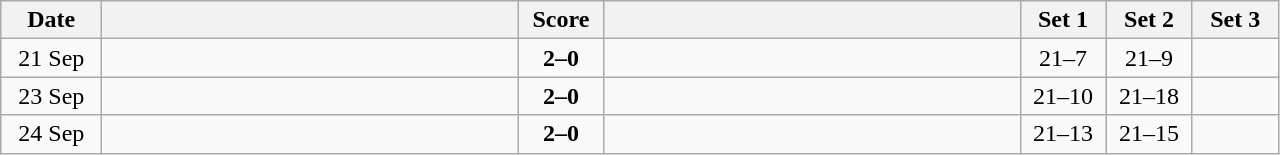<table class="wikitable" style="text-align: center;">
<tr>
<th width="60">Date</th>
<th align="right" width="270"></th>
<th width="50">Score</th>
<th align="left" width="270"></th>
<th width="50">Set 1</th>
<th width="50">Set 2</th>
<th width="50">Set 3</th>
</tr>
<tr>
<td>21 Sep</td>
<td align=left><strong></strong></td>
<td align=center><strong>2–0</strong></td>
<td align=left></td>
<td>21–7</td>
<td>21–9</td>
<td></td>
</tr>
<tr>
<td>23 Sep</td>
<td align=left><strong></strong></td>
<td align=center><strong>2–0</strong></td>
<td align=left></td>
<td>21–10</td>
<td>21–18</td>
<td></td>
</tr>
<tr>
<td>24 Sep</td>
<td align=left><strong></strong></td>
<td align=center><strong>2–0</strong></td>
<td align=left></td>
<td>21–13</td>
<td>21–15</td>
<td></td>
</tr>
</table>
